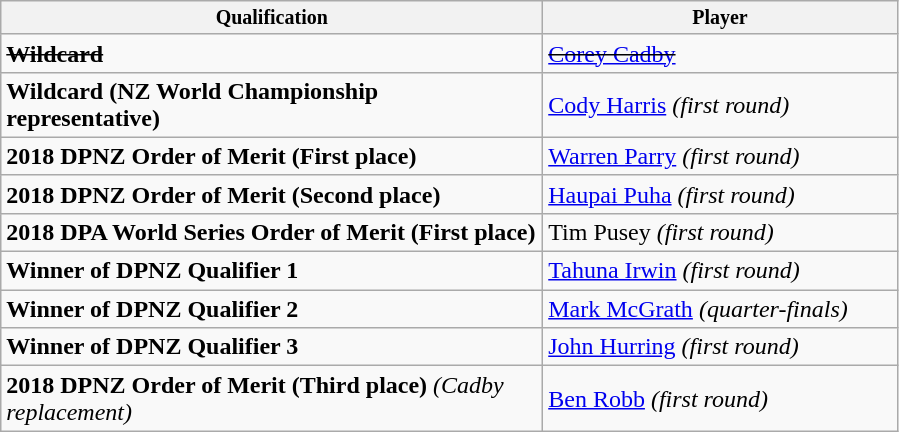<table class="wikitable">
<tr style="font-size:10pt;font-weight:bold">
<th width="355">Qualification</th>
<th width=230">Player</th>
</tr>
<tr>
<td><s><strong>Wildcard</strong></s></td>
<td> <s><a href='#'>Corey Cadby</a></s></td>
</tr>
<tr>
<td><strong>Wildcard (NZ World Championship representative)</strong></td>
<td> <a href='#'>Cody Harris</a> <em>(first round)</em></td>
</tr>
<tr>
<td><strong>2018 DPNZ Order of Merit (First place)</strong></td>
<td> <a href='#'>Warren Parry</a> <em>(first round)</em></td>
</tr>
<tr>
<td><strong>2018 DPNZ Order of Merit (Second place)</strong></td>
<td> <a href='#'>Haupai Puha</a> <em>(first round)</em></td>
</tr>
<tr>
<td><strong>2018 DPA World Series Order of Merit (First place)</strong></td>
<td> Tim Pusey <em>(first round)</em></td>
</tr>
<tr>
<td><strong>Winner of DPNZ Qualifier 1</strong></td>
<td> <a href='#'>Tahuna Irwin</a> <em>(first round)</em></td>
</tr>
<tr>
<td><strong>Winner of DPNZ Qualifier 2</strong></td>
<td> <a href='#'>Mark McGrath</a> <em>(quarter-finals)</em></td>
</tr>
<tr>
<td><strong>Winner of DPNZ Qualifier 3</strong></td>
<td> <a href='#'>John Hurring</a> <em>(first round)</em></td>
</tr>
<tr>
<td><strong>2018 DPNZ Order of Merit (Third place)</strong> <em>(Cadby replacement)</em></td>
<td> <a href='#'>Ben Robb</a> <em>(first round)</em></td>
</tr>
</table>
